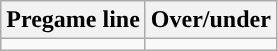<table class="wikitable">
<tr align="center">
<th>Pregame line</th>
<th>Over/under</th>
</tr>
<tr align="center">
<td></td>
<td></td>
</tr>
</table>
